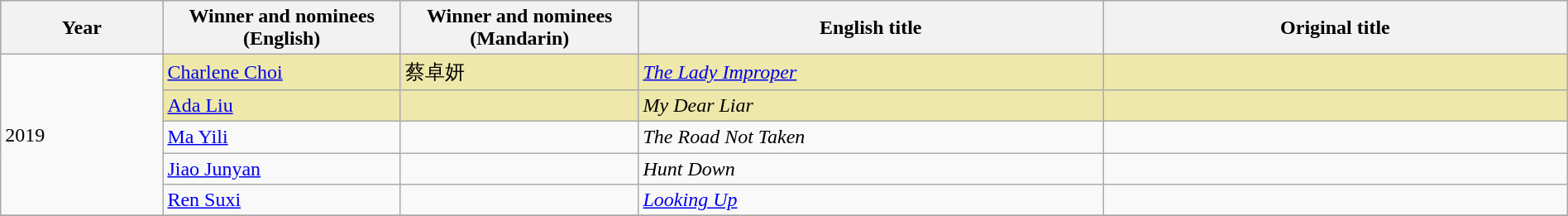<table class="wikitable" style="width:100%;">
<tr style="background:#bebebe">
<th width="100"><strong>Year</strong></th>
<th width="150"><strong>Winner and nominees<br>(English)</strong></th>
<th width="150"><strong>Winner and nominees<br>(Mandarin)</strong></th>
<th width="300"><strong>English title</strong></th>
<th width="300"><strong>Original title</strong></th>
</tr>
<tr>
<td rowspan="5">2019</td>
<td style="background:#EEE8AA;"><a href='#'>Charlene Choi</a></td>
<td style="background:#EEE8AA;">蔡卓妍</td>
<td style="background:#EEE8AA;"><em><a href='#'>The Lady Improper</a></em></td>
<td style="background:#EEE8AA;"></td>
</tr>
<tr>
<td style="background:#EEE8AA;"><a href='#'>Ada Liu</a></td>
<td style="background:#EEE8AA;"></td>
<td style="background:#EEE8AA;"><em>My Dear Liar</em></td>
<td style="background:#EEE8AA;"></td>
</tr>
<tr>
<td><a href='#'>Ma Yili</a></td>
<td></td>
<td><em>The Road Not Taken</em></td>
<td></td>
</tr>
<tr>
<td><a href='#'>Jiao Junyan</a></td>
<td></td>
<td><em>Hunt Down</em></td>
<td></td>
</tr>
<tr>
<td><a href='#'>Ren Suxi</a></td>
<td></td>
<td><em><a href='#'>Looking Up</a></em></td>
<td></td>
</tr>
<tr>
</tr>
</table>
